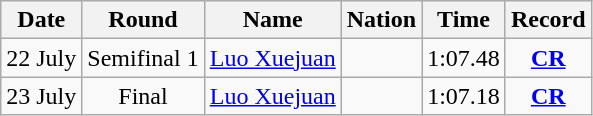<table class="wikitable" style="text-align:center">
<tr>
<th>Date</th>
<th>Round</th>
<th>Name</th>
<th>Nation</th>
<th>Time</th>
<th>Record</th>
</tr>
<tr>
<td>22 July</td>
<td>Semifinal 1</td>
<td align="left"><a href='#'>Luo Xuejuan</a></td>
<td align="left"></td>
<td>1:07.48</td>
<td><strong><a href='#'>CR</a></strong></td>
</tr>
<tr>
<td>23 July</td>
<td>Final</td>
<td align="left"><a href='#'>Luo Xuejuan</a></td>
<td align="left"></td>
<td>1:07.18</td>
<td><strong><a href='#'>CR</a></strong></td>
</tr>
</table>
